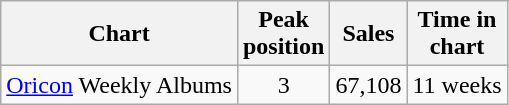<table class="wikitable">
<tr>
<th>Chart</th>
<th>Peak<br>position</th>
<th>Sales</th>
<th>Time in<br>chart</th>
</tr>
<tr>
<td><a href='#'>Oricon</a> Weekly Albums</td>
<td align="center">3</td>
<td>67,108</td>
<td>11 weeks</td>
</tr>
</table>
